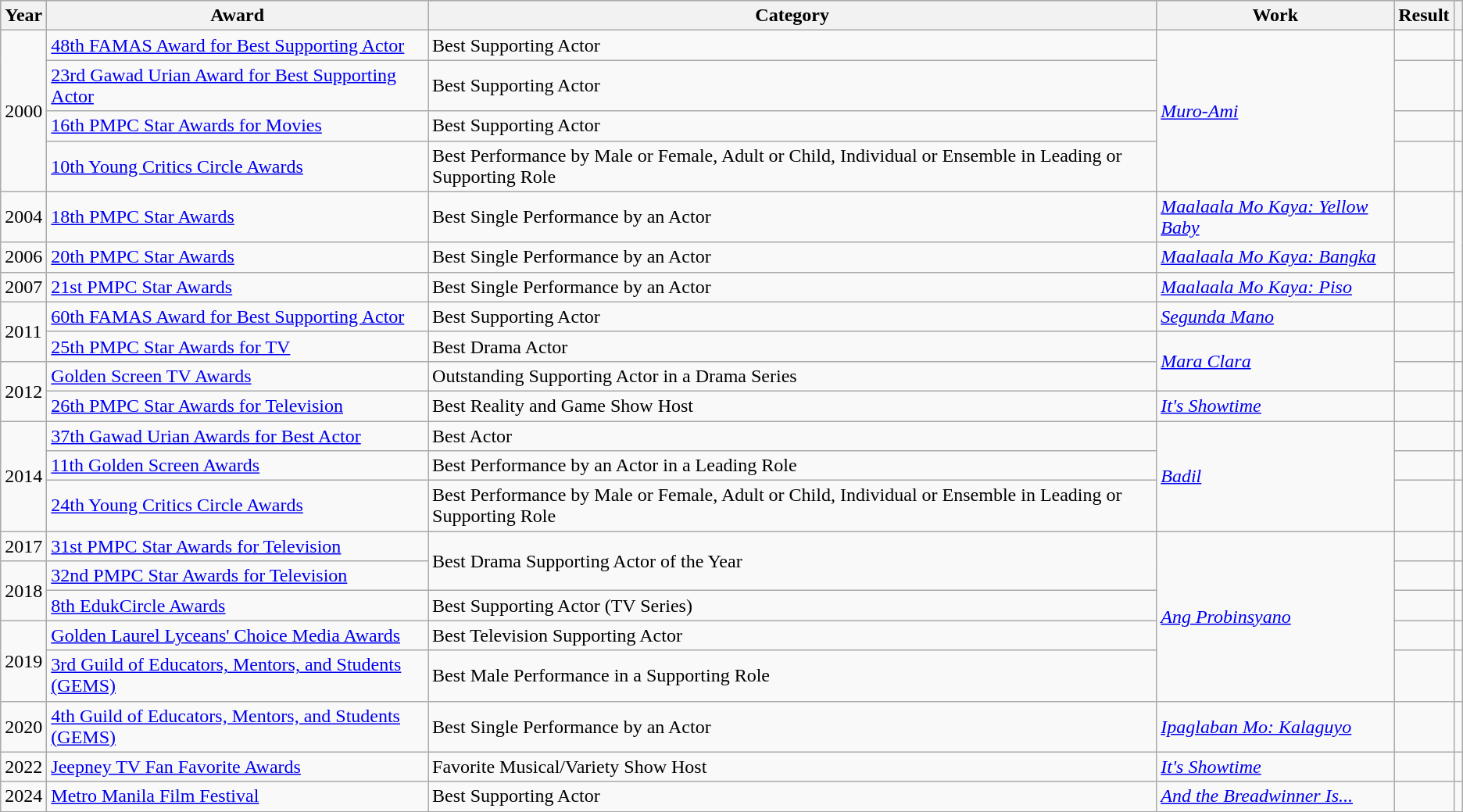<table class="wikitable">
<tr style="background:#b0c4de; text-align:center;">
<th>Year</th>
<th>Award</th>
<th>Category</th>
<th>Work</th>
<th>Result</th>
<th></th>
</tr>
<tr>
<td rowspan="4">2000</td>
<td><a href='#'>48th FAMAS Award for Best Supporting Actor</a></td>
<td>Best Supporting Actor</td>
<td rowspan="4"><em><a href='#'>Muro-Ami</a></em></td>
<td></td>
<td style="text-align: center;"></td>
</tr>
<tr>
<td><a href='#'>23rd Gawad Urian Award for Best Supporting Actor</a></td>
<td>Best Supporting Actor</td>
<td></td>
<td style="text-align: center;"></td>
</tr>
<tr>
<td><a href='#'>16th PMPC Star Awards for Movies</a></td>
<td>Best Supporting Actor</td>
<td></td>
<td style="text-align: center;"></td>
</tr>
<tr>
<td><a href='#'>10th Young Critics Circle Awards</a></td>
<td>Best Performance by Male or Female, Adult or Child, Individual or Ensemble in Leading or Supporting Role</td>
<td></td>
<td style="text-align: center;"></td>
</tr>
<tr>
<td>2004</td>
<td><a href='#'>18th PMPC Star Awards</a></td>
<td>Best Single Performance by an Actor</td>
<td><em><a href='#'>Maalaala Mo Kaya: Yellow Baby</a></em></td>
<td></td>
</tr>
<tr>
<td>2006</td>
<td><a href='#'>20th PMPC Star Awards</a></td>
<td>Best Single Performance by an Actor</td>
<td><em><a href='#'>Maalaala Mo Kaya: Bangka</a></em></td>
<td></td>
</tr>
<tr>
<td>2007</td>
<td><a href='#'>21st PMPC Star Awards</a></td>
<td>Best Single Performance by an Actor</td>
<td><em><a href='#'>Maalaala Mo Kaya: Piso</a></em></td>
<td></td>
</tr>
<tr>
<td rowspan="2">2011</td>
<td><a href='#'>60th FAMAS Award for Best Supporting Actor</a></td>
<td>Best Supporting Actor</td>
<td><em><a href='#'>Segunda Mano</a></em></td>
<td></td>
<td style="text-align: center;"></td>
</tr>
<tr>
<td><a href='#'>25th PMPC Star Awards for TV</a></td>
<td>Best Drama Actor</td>
<td rowspan="2"><em><a href='#'>Mara Clara</a></em></td>
<td></td>
<td></td>
</tr>
<tr>
<td rowspan="2">2012</td>
<td><a href='#'>Golden Screen TV Awards</a></td>
<td>Outstanding Supporting Actor in a Drama Series</td>
<td></td>
<td></td>
</tr>
<tr>
<td><a href='#'>26th PMPC Star Awards for Television</a></td>
<td>Best Reality and Game Show  Host</td>
<td><em><a href='#'>It's Showtime</a></em></td>
<td></td>
<td style="text-align: center;"></td>
</tr>
<tr>
<td rowspan="3">2014</td>
<td><a href='#'>37th Gawad Urian Awards for Best Actor</a></td>
<td>Best Actor</td>
<td rowspan="3"><em><a href='#'>Badil</a></em></td>
<td></td>
<td style="text-align: center;"></td>
</tr>
<tr>
<td><a href='#'>11th Golden Screen Awards</a></td>
<td>Best Performance by an Actor in a Leading Role</td>
<td></td>
<td style="text-align: center;"></td>
</tr>
<tr>
<td><a href='#'>24th Young Critics Circle Awards</a></td>
<td>Best Performance by Male or Female, Adult or Child, Individual or Ensemble in Leading or Supporting Role</td>
<td></td>
<td style="text-align: center;"></td>
</tr>
<tr>
<td>2017</td>
<td><a href='#'>31st PMPC Star Awards for Television</a></td>
<td rowspan="2">Best Drama Supporting Actor of the Year</td>
<td rowspan="5"><em><a href='#'>Ang Probinsyano</a></em></td>
<td></td>
<td style="text-align: center;"></td>
</tr>
<tr>
<td rowspan="2">2018</td>
<td><a href='#'>32nd PMPC Star Awards for Television</a></td>
<td></td>
<td style="text-align: center;"></td>
</tr>
<tr>
<td><a href='#'>8th EdukCircle Awards</a></td>
<td>Best Supporting Actor (TV Series)</td>
<td></td>
<td style="text-align: center;"></td>
</tr>
<tr>
<td rowspan="2">2019</td>
<td><a href='#'>Golden Laurel Lyceans' Choice Media Awards</a></td>
<td>Best Television Supporting Actor</td>
<td></td>
<td style="text-align: center;"></td>
</tr>
<tr>
<td><a href='#'>3rd Guild of Educators, Mentors, and Students (GEMS)</a></td>
<td>Best Male Performance in a Supporting Role</td>
<td></td>
<td style="text-align: center;"></td>
</tr>
<tr>
<td>2020</td>
<td><a href='#'>4th Guild of Educators, Mentors, and Students (GEMS)</a></td>
<td>Best Single Performance by an Actor</td>
<td><em><a href='#'>Ipaglaban Mo: Kalaguyo</a></em></td>
<td></td>
<td style="text-align: center;"></td>
</tr>
<tr>
<td>2022</td>
<td><a href='#'>Jeepney TV Fan Favorite Awards</a></td>
<td>Favorite Musical/Variety Show Host</td>
<td><em><a href='#'>It's Showtime</a></em></td>
<td></td>
<td style="text-align: center;"></td>
</tr>
<tr>
<td>2024</td>
<td><a href='#'>Metro Manila Film Festival</a></td>
<td>Best Supporting Actor</td>
<td><em><a href='#'>And the Breadwinner Is...</a></em></td>
<td></td>
<td></td>
</tr>
</table>
